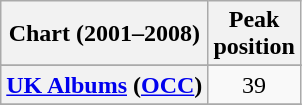<table class="wikitable sortable plainrowheaders">
<tr>
<th scope="col">Chart (2001–2008)</th>
<th scope="col">Peak<br>position</th>
</tr>
<tr>
</tr>
<tr>
</tr>
<tr>
</tr>
<tr>
</tr>
<tr>
<th scope="row"><a href='#'>UK Albums</a> (<a href='#'>OCC</a>)</th>
<td align="center">39</td>
</tr>
<tr>
</tr>
</table>
